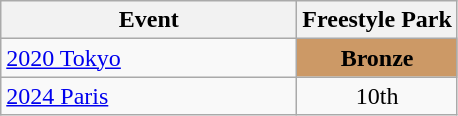<table class="wikitable" style="text-align: center;">
<tr ">
<th style="width:190px;">Event</th>
<th>Freestyle Park</th>
</tr>
<tr>
<td align=left> <a href='#'>2020 Tokyo</a></td>
<td style="background:#cc9966"><strong>Bronze</strong></td>
</tr>
<tr>
<td align=left> <a href='#'>2024 Paris</a></td>
<td>10th</td>
</tr>
</table>
